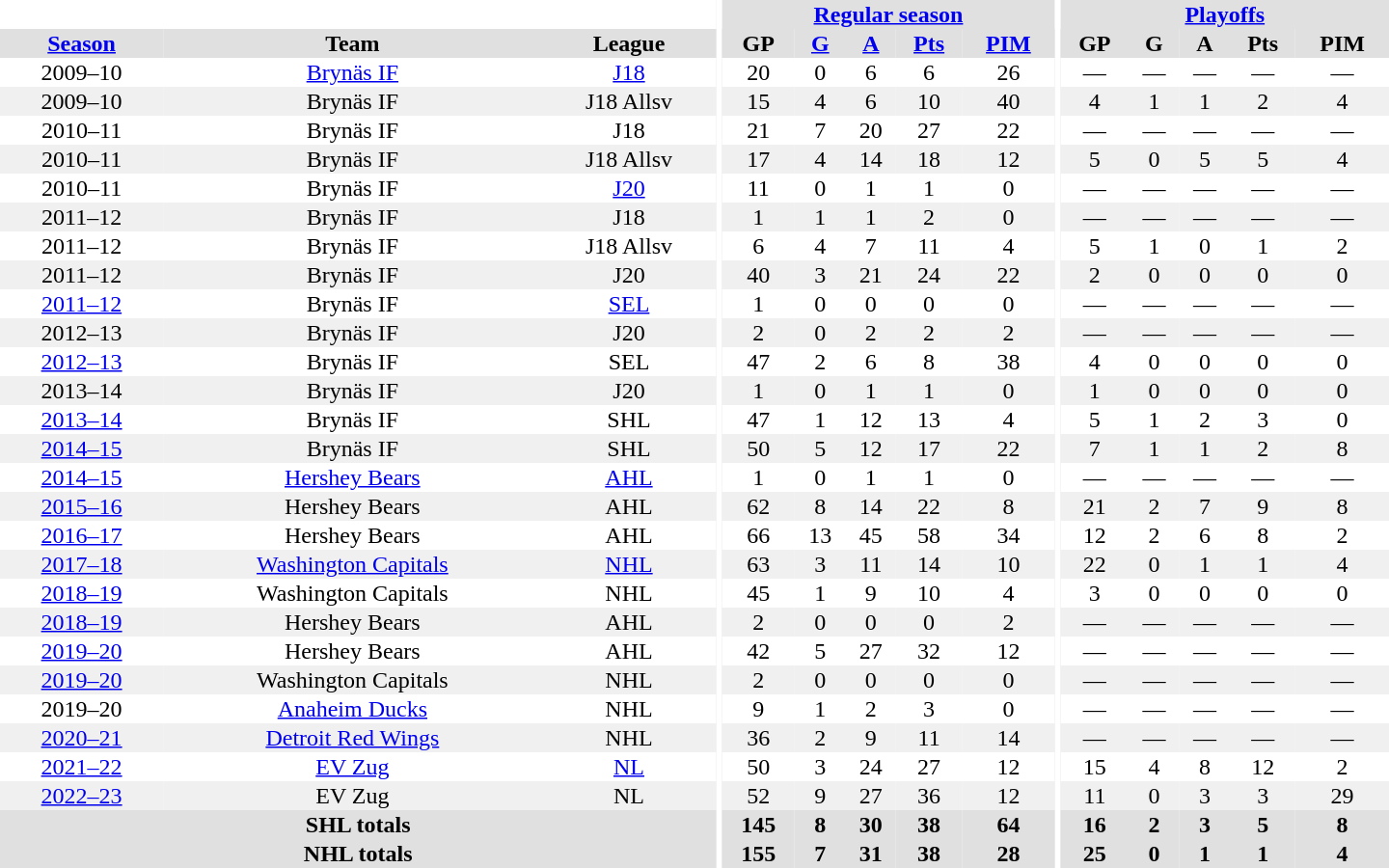<table border="0" cellpadding="1" cellspacing="0" style="text-align:center; width:60em">
<tr bgcolor="#e0e0e0">
<th colspan="3" bgcolor="#ffffff"></th>
<th rowspan="99" bgcolor="#ffffff"></th>
<th colspan="5"><a href='#'>Regular season</a></th>
<th rowspan="99" bgcolor="#ffffff"></th>
<th colspan="5"><a href='#'>Playoffs</a></th>
</tr>
<tr bgcolor="#e0e0e0">
<th><a href='#'>Season</a></th>
<th>Team</th>
<th>League</th>
<th>GP</th>
<th><a href='#'>G</a></th>
<th><a href='#'>A</a></th>
<th><a href='#'>Pts</a></th>
<th><a href='#'>PIM</a></th>
<th>GP</th>
<th>G</th>
<th>A</th>
<th>Pts</th>
<th>PIM</th>
</tr>
<tr>
<td>2009–10</td>
<td><a href='#'>Brynäs IF</a></td>
<td><a href='#'>J18</a></td>
<td>20</td>
<td>0</td>
<td>6</td>
<td>6</td>
<td>26</td>
<td>—</td>
<td>—</td>
<td>—</td>
<td>—</td>
<td>—</td>
</tr>
<tr bgcolor="#f0f0f0">
<td>2009–10</td>
<td>Brynäs IF</td>
<td>J18 Allsv</td>
<td>15</td>
<td>4</td>
<td>6</td>
<td>10</td>
<td>40</td>
<td>4</td>
<td>1</td>
<td>1</td>
<td>2</td>
<td>4</td>
</tr>
<tr>
<td>2010–11</td>
<td>Brynäs IF</td>
<td>J18</td>
<td>21</td>
<td>7</td>
<td>20</td>
<td>27</td>
<td>22</td>
<td>—</td>
<td>—</td>
<td>—</td>
<td>—</td>
<td>—</td>
</tr>
<tr bgcolor="#f0f0f0">
<td>2010–11</td>
<td>Brynäs IF</td>
<td>J18 Allsv</td>
<td>17</td>
<td>4</td>
<td>14</td>
<td>18</td>
<td>12</td>
<td>5</td>
<td>0</td>
<td>5</td>
<td>5</td>
<td>4</td>
</tr>
<tr>
<td>2010–11</td>
<td>Brynäs IF</td>
<td><a href='#'>J20</a></td>
<td>11</td>
<td>0</td>
<td>1</td>
<td>1</td>
<td>0</td>
<td>—</td>
<td>—</td>
<td>—</td>
<td>—</td>
<td>—</td>
</tr>
<tr bgcolor="#f0f0f0">
<td>2011–12</td>
<td>Brynäs IF</td>
<td>J18</td>
<td>1</td>
<td>1</td>
<td>1</td>
<td>2</td>
<td>0</td>
<td>—</td>
<td>—</td>
<td>—</td>
<td>—</td>
<td>—</td>
</tr>
<tr>
<td>2011–12</td>
<td>Brynäs IF</td>
<td>J18 Allsv</td>
<td>6</td>
<td>4</td>
<td>7</td>
<td>11</td>
<td>4</td>
<td>5</td>
<td>1</td>
<td>0</td>
<td>1</td>
<td>2</td>
</tr>
<tr bgcolor="#f0f0f0">
<td>2011–12</td>
<td>Brynäs IF</td>
<td>J20</td>
<td>40</td>
<td>3</td>
<td>21</td>
<td>24</td>
<td>22</td>
<td>2</td>
<td>0</td>
<td>0</td>
<td>0</td>
<td>0</td>
</tr>
<tr>
<td><a href='#'>2011–12</a></td>
<td>Brynäs IF</td>
<td><a href='#'>SEL</a></td>
<td>1</td>
<td>0</td>
<td>0</td>
<td>0</td>
<td>0</td>
<td>—</td>
<td>—</td>
<td>—</td>
<td>—</td>
<td>—</td>
</tr>
<tr bgcolor="#f0f0f0">
<td>2012–13</td>
<td>Brynäs IF</td>
<td>J20</td>
<td>2</td>
<td>0</td>
<td>2</td>
<td>2</td>
<td>2</td>
<td>—</td>
<td>—</td>
<td>—</td>
<td>—</td>
<td>—</td>
</tr>
<tr>
<td><a href='#'>2012–13</a></td>
<td>Brynäs IF</td>
<td>SEL</td>
<td>47</td>
<td>2</td>
<td>6</td>
<td>8</td>
<td>38</td>
<td>4</td>
<td>0</td>
<td>0</td>
<td>0</td>
<td>0</td>
</tr>
<tr bgcolor="#f0f0f0">
<td>2013–14</td>
<td>Brynäs IF</td>
<td>J20</td>
<td>1</td>
<td>0</td>
<td>1</td>
<td>1</td>
<td>0</td>
<td>1</td>
<td>0</td>
<td>0</td>
<td>0</td>
<td>0</td>
</tr>
<tr>
<td><a href='#'>2013–14</a></td>
<td>Brynäs IF</td>
<td>SHL</td>
<td>47</td>
<td>1</td>
<td>12</td>
<td>13</td>
<td>4</td>
<td>5</td>
<td>1</td>
<td>2</td>
<td>3</td>
<td>0</td>
</tr>
<tr bgcolor="#f0f0f0">
<td><a href='#'>2014–15</a></td>
<td>Brynäs IF</td>
<td>SHL</td>
<td>50</td>
<td>5</td>
<td>12</td>
<td>17</td>
<td>22</td>
<td>7</td>
<td>1</td>
<td>1</td>
<td>2</td>
<td>8</td>
</tr>
<tr>
<td><a href='#'>2014–15</a></td>
<td><a href='#'>Hershey Bears</a></td>
<td><a href='#'>AHL</a></td>
<td>1</td>
<td>0</td>
<td>1</td>
<td>1</td>
<td>0</td>
<td>—</td>
<td>—</td>
<td>—</td>
<td>—</td>
<td>—</td>
</tr>
<tr bgcolor="#f0f0f0">
<td><a href='#'>2015–16</a></td>
<td>Hershey Bears</td>
<td>AHL</td>
<td>62</td>
<td>8</td>
<td>14</td>
<td>22</td>
<td>8</td>
<td>21</td>
<td>2</td>
<td>7</td>
<td>9</td>
<td>8</td>
</tr>
<tr>
<td><a href='#'>2016–17</a></td>
<td>Hershey Bears</td>
<td>AHL</td>
<td>66</td>
<td>13</td>
<td>45</td>
<td>58</td>
<td>34</td>
<td>12</td>
<td>2</td>
<td>6</td>
<td>8</td>
<td>2</td>
</tr>
<tr bgcolor="#f0f0f0">
<td><a href='#'>2017–18</a></td>
<td><a href='#'>Washington Capitals</a></td>
<td><a href='#'>NHL</a></td>
<td>63</td>
<td>3</td>
<td>11</td>
<td>14</td>
<td>10</td>
<td>22</td>
<td>0</td>
<td>1</td>
<td>1</td>
<td>4</td>
</tr>
<tr>
<td><a href='#'>2018–19</a></td>
<td>Washington Capitals</td>
<td>NHL</td>
<td>45</td>
<td>1</td>
<td>9</td>
<td>10</td>
<td>4</td>
<td>3</td>
<td>0</td>
<td>0</td>
<td>0</td>
<td>0</td>
</tr>
<tr bgcolor="#f0f0f0">
<td><a href='#'>2018–19</a></td>
<td>Hershey Bears</td>
<td>AHL</td>
<td>2</td>
<td>0</td>
<td>0</td>
<td>0</td>
<td>2</td>
<td>—</td>
<td>—</td>
<td>—</td>
<td>—</td>
<td>—</td>
</tr>
<tr>
<td><a href='#'>2019–20</a></td>
<td>Hershey Bears</td>
<td>AHL</td>
<td>42</td>
<td>5</td>
<td>27</td>
<td>32</td>
<td>12</td>
<td>—</td>
<td>—</td>
<td>—</td>
<td>—</td>
<td>—</td>
</tr>
<tr bgcolor="#f0f0f0">
<td><a href='#'>2019–20</a></td>
<td>Washington Capitals</td>
<td>NHL</td>
<td>2</td>
<td>0</td>
<td>0</td>
<td>0</td>
<td>0</td>
<td>—</td>
<td>—</td>
<td>—</td>
<td>—</td>
<td>—</td>
</tr>
<tr>
<td>2019–20</td>
<td><a href='#'>Anaheim Ducks</a></td>
<td>NHL</td>
<td>9</td>
<td>1</td>
<td>2</td>
<td>3</td>
<td>0</td>
<td>—</td>
<td>—</td>
<td>—</td>
<td>—</td>
<td>—</td>
</tr>
<tr bgcolor="#f0f0f0">
<td><a href='#'>2020–21</a></td>
<td><a href='#'>Detroit Red Wings</a></td>
<td>NHL</td>
<td>36</td>
<td>2</td>
<td>9</td>
<td>11</td>
<td>14</td>
<td>—</td>
<td>—</td>
<td>—</td>
<td>—</td>
<td>—</td>
</tr>
<tr>
<td><a href='#'>2021–22</a></td>
<td><a href='#'>EV Zug</a></td>
<td><a href='#'>NL</a></td>
<td>50</td>
<td>3</td>
<td>24</td>
<td>27</td>
<td>12</td>
<td>15</td>
<td>4</td>
<td>8</td>
<td>12</td>
<td>2</td>
</tr>
<tr bgcolor="#f0f0f0">
<td><a href='#'>2022–23</a></td>
<td>EV Zug</td>
<td>NL</td>
<td>52</td>
<td>9</td>
<td>27</td>
<td>36</td>
<td>12</td>
<td>11</td>
<td>0</td>
<td>3</td>
<td>3</td>
<td>29</td>
</tr>
<tr bgcolor="#e0e0e0">
<th colspan="3">SHL totals</th>
<th>145</th>
<th>8</th>
<th>30</th>
<th>38</th>
<th>64</th>
<th>16</th>
<th>2</th>
<th>3</th>
<th>5</th>
<th>8</th>
</tr>
<tr bgcolor="#e0e0e0">
<th colspan="3">NHL totals</th>
<th>155</th>
<th>7</th>
<th>31</th>
<th>38</th>
<th>28</th>
<th>25</th>
<th>0</th>
<th>1</th>
<th>1</th>
<th>4</th>
</tr>
</table>
